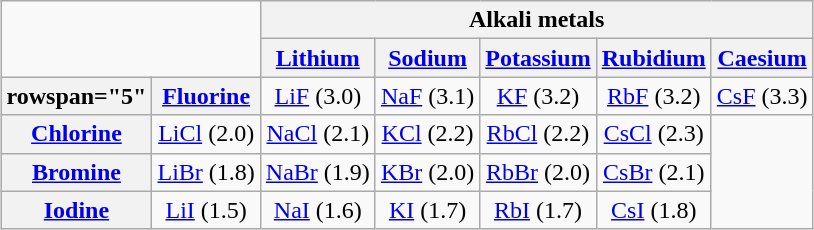<table class="wikitable" style="text-align:center;margin: 1em auto;">
<tr>
<td colspan="2" rowspan="2"> </td>
<th colspan="6">Alkali metals</th>
</tr>
<tr>
<th><a href='#'>Lithium</a></th>
<th><a href='#'>Sodium</a></th>
<th><a href='#'>Potassium</a></th>
<th><a href='#'>Rubidium</a></th>
<th><a href='#'>Caesium</a></th>
</tr>
<tr>
<th>rowspan="5" </th>
<th><a href='#'>Fluorine</a></th>
<td><a href='#'>LiF</a> (3.0)</td>
<td><a href='#'>NaF</a> (3.1)</td>
<td><a href='#'>KF</a> (3.2)</td>
<td><a href='#'>RbF</a> (3.2)</td>
<td><a href='#'>CsF</a> (3.3)</td>
</tr>
<tr>
<th><a href='#'>Chlorine</a></th>
<td><a href='#'>LiCl</a> (2.0)</td>
<td><a href='#'>NaCl</a> (2.1)</td>
<td><a href='#'>KCl</a> (2.2)</td>
<td><a href='#'>RbCl</a> (2.2)</td>
<td><a href='#'>CsCl</a> (2.3)</td>
</tr>
<tr>
<th><a href='#'>Bromine</a></th>
<td><a href='#'>LiBr</a> (1.8)</td>
<td><a href='#'>NaBr</a> (1.9)</td>
<td><a href='#'>KBr</a> (2.0)</td>
<td><a href='#'>RbBr</a> (2.0)</td>
<td><a href='#'>CsBr</a> (2.1)</td>
</tr>
<tr>
<th><a href='#'>Iodine</a></th>
<td><a href='#'>LiI</a> (1.5)</td>
<td><a href='#'>NaI</a> (1.6)</td>
<td><a href='#'>KI</a> (1.7)</td>
<td><a href='#'>RbI</a> (1.7)</td>
<td><a href='#'>CsI</a> (1.8)</td>
</tr>
</table>
